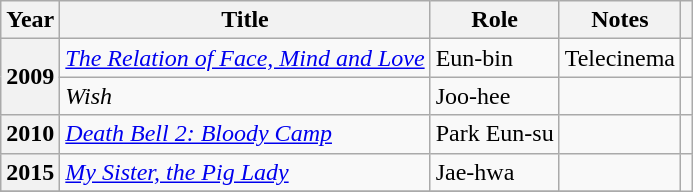<table class="wikitable plainrowheaders sortable">
<tr>
<th scope="col">Year</th>
<th scope="col">Title</th>
<th scope="col">Role</th>
<th scope="col" class="unsortable">Notes</th>
<th scope="col" class="unsortable"></th>
</tr>
<tr>
<th scope="row" rowspan=2>2009</th>
<td><em><a href='#'>The Relation of Face, Mind and Love</a></em></td>
<td>Eun-bin</td>
<td>Telecinema</td>
<td style="text-align:center"></td>
</tr>
<tr>
<td><em>Wish</em></td>
<td>Joo-hee</td>
<td></td>
<td style="text-align:center"></td>
</tr>
<tr>
<th scope="row">2010</th>
<td><em><a href='#'>Death Bell 2: Bloody Camp</a></em></td>
<td>Park Eun-su</td>
<td></td>
<td style="text-align:center"></td>
</tr>
<tr>
<th scope="row">2015</th>
<td><em><a href='#'>My Sister, the Pig Lady</a></em></td>
<td>Jae-hwa</td>
<td></td>
</tr>
<tr>
</tr>
</table>
